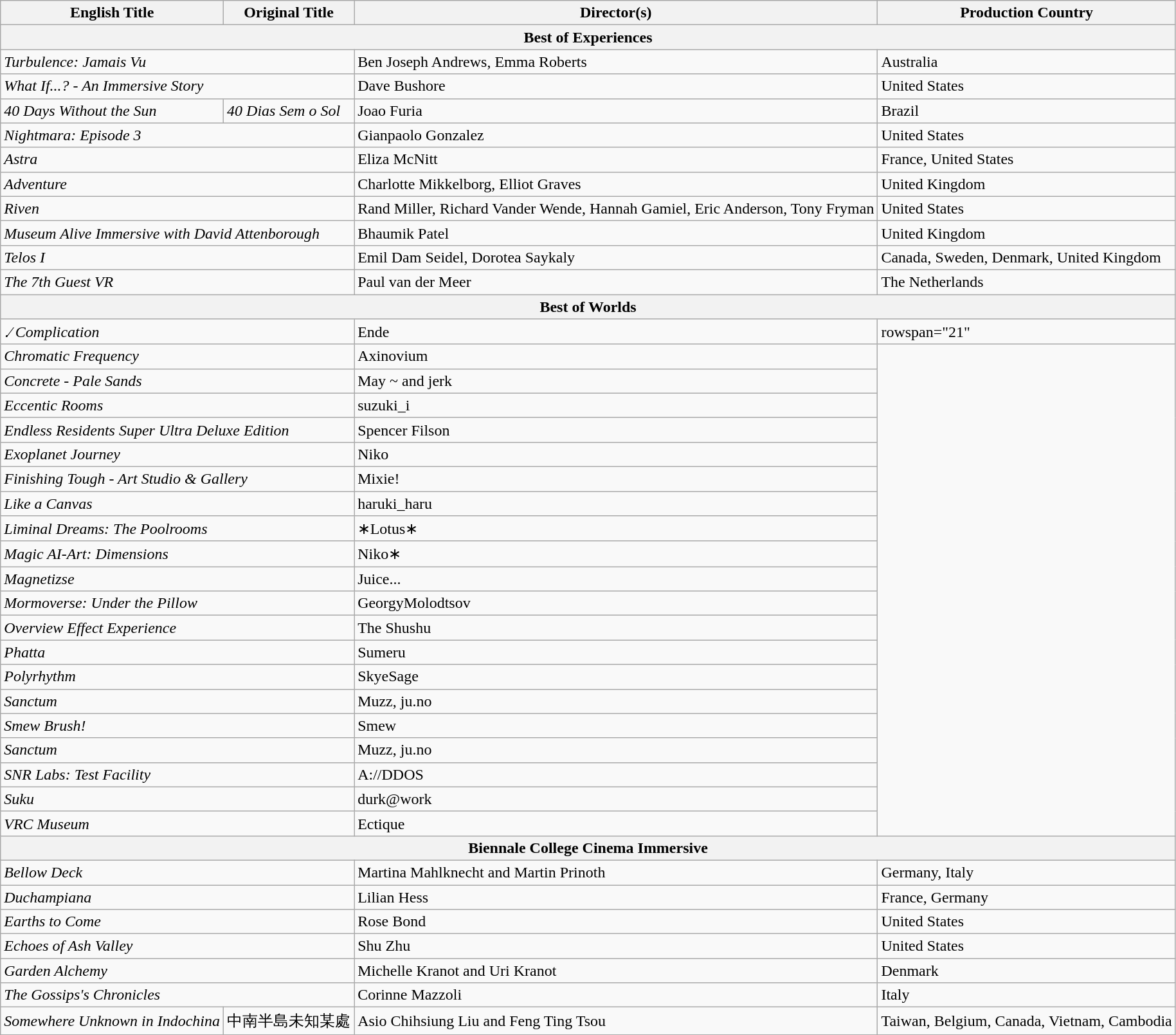<table class="wikitable plainrowheaders">
<tr>
<th scope="col">English Title</th>
<th scope="col">Original Title</th>
<th scope="col">Director(s)</th>
<th scope="col">Production Country</th>
</tr>
<tr>
<th colspan="4">Best of Experiences</th>
</tr>
<tr>
<td colspan="2"><em>Turbulence: Jamais Vu</em></td>
<td>Ben Joseph Andrews, Emma Roberts</td>
<td>Australia</td>
</tr>
<tr>
<td colspan="2"><em>What If...? - An Immersive Story</em></td>
<td>Dave Bushore</td>
<td>United States</td>
</tr>
<tr>
<td><em>40 Days Without the Sun</em></td>
<td><em>40 Dias Sem o Sol</em></td>
<td>Joao Furia</td>
<td>Brazil</td>
</tr>
<tr>
<td colspan="2"><em>Nightmara: Episode 3</em></td>
<td>Gianpaolo Gonzalez</td>
<td>United States</td>
</tr>
<tr>
<td colspan="2"><em>Astra</em></td>
<td>Eliza McNitt</td>
<td>France, United States</td>
</tr>
<tr>
<td colspan="2"><em>Adventure</em></td>
<td>Charlotte Mikkelborg, Elliot Graves</td>
<td>United Kingdom</td>
</tr>
<tr>
<td colspan="2"><em>Riven</em></td>
<td>Rand Miller, Richard Vander Wende, Hannah Gamiel, Eric Anderson, Tony Fryman</td>
<td>United States</td>
</tr>
<tr>
<td colspan="2"><em>Museum Alive Immersive with David Attenborough</em></td>
<td>Bhaumik Patel</td>
<td>United Kingdom</td>
</tr>
<tr>
<td colspan="2"><em>Telos I</em></td>
<td>Emil Dam Seidel, Dorotea Saykaly</td>
<td>Canada, Sweden, Denmark, United Kingdom</td>
</tr>
<tr>
<td colspan="2"><em>The 7th Guest VR</em></td>
<td>Paul van der Meer</td>
<td>The Netherlands</td>
</tr>
<tr>
<th colspan="4">Best of Worlds</th>
</tr>
<tr>
<td colspan="2"><em>․⁄ Complication</em></td>
<td>Ende</td>
<td>rowspan="21" </td>
</tr>
<tr>
<td colspan="2"><em>Chromatic Frequency</em></td>
<td>Axinovium</td>
</tr>
<tr>
<td colspan="2"><em>Concrete - Pale Sands</em></td>
<td>May ~ and jerk</td>
</tr>
<tr>
<td colspan="2"><em>Eccentic Rooms</em></td>
<td>suzuki_i</td>
</tr>
<tr>
<td colspan="2"><em>Endless Residents Super Ultra Deluxe Edition</em></td>
<td>Spencer Filson</td>
</tr>
<tr>
<td colspan="2"><em>Exoplanet Journey</em></td>
<td>Niko</td>
</tr>
<tr>
<td colspan="2"><em>Finishing Tough - Art Studio & Gallery</em></td>
<td>Mixie!</td>
</tr>
<tr>
<td colspan="2"><em>Like a Canvas</em></td>
<td>haruki_haru</td>
</tr>
<tr>
<td colspan="2"><em>Liminal Dreams: The Poolrooms</em></td>
<td>∗Lotus∗</td>
</tr>
<tr>
<td colspan="2"><em>Magic AI-Art: Dimensions</em></td>
<td>Niko∗</td>
</tr>
<tr>
<td colspan="2"><em>Magnetizse</em></td>
<td>Juice...</td>
</tr>
<tr>
<td colspan="2"><em>Mormoverse: Under the Pillow</em></td>
<td>GeorgyMolodtsov</td>
</tr>
<tr>
<td colspan="2"><em>Overview Effect Experience</em></td>
<td>The Shushu</td>
</tr>
<tr>
<td colspan="2"><em>Phatta</em></td>
<td>Sumeru</td>
</tr>
<tr>
<td colspan="2"><em>Polyrhythm</em></td>
<td>SkyeSage</td>
</tr>
<tr>
<td colspan="2"><em>Sanctum</em></td>
<td>Muzz, ju.no</td>
</tr>
<tr>
<td colspan="2"><em>Smew Brush!</em></td>
<td>Smew</td>
</tr>
<tr>
<td colspan="2"><em>Sanctum</em></td>
<td>Muzz, ju.no</td>
</tr>
<tr>
<td colspan="2"><em>SNR Labs: Test Facility</em></td>
<td>A://DDOS</td>
</tr>
<tr>
<td colspan="2"><em>Suku</em></td>
<td>durk@work</td>
</tr>
<tr>
<td colspan="2"><em>VRC Museum</em></td>
<td>Ectique</td>
</tr>
<tr>
<th colspan="4">Biennale College Cinema Immersive</th>
</tr>
<tr>
<td colspan="2"><em>Bellow Deck</em></td>
<td>Martina Mahlknecht and Martin Prinoth</td>
<td>Germany, Italy</td>
</tr>
<tr>
<td colspan="2"><em>Duchampiana</em></td>
<td>Lilian Hess</td>
<td>France, Germany</td>
</tr>
<tr>
<td colspan="2"><em>Earths to Come</em></td>
<td>Rose Bond</td>
<td>United States</td>
</tr>
<tr>
<td colspan="2"><em>Echoes of Ash Valley</em></td>
<td>Shu Zhu</td>
<td>United States</td>
</tr>
<tr>
<td colspan="2"><em>Garden Alchemy</em></td>
<td>Michelle Kranot and Uri Kranot</td>
<td>Denmark</td>
</tr>
<tr>
<td colspan="2"><em>The Gossips's Chronicles</em></td>
<td>Corinne Mazzoli</td>
<td>Italy</td>
</tr>
<tr>
<td><em>Somewhere Unknown in Indochina</em></td>
<td>中南半島未知某處</td>
<td>Asio Chihsiung Liu and Feng Ting Tsou</td>
<td>Taiwan, Belgium, Canada, Vietnam, Cambodia</td>
</tr>
</table>
